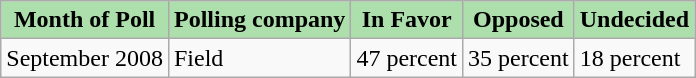<table class="wikitable">
<tr>
<th style="background-color:#addfad">Month of Poll</th>
<th style="background-color:#addfad">Polling company</th>
<th style="background-color:#addfad">In Favor</th>
<th style="background-color:#addfad">Opposed</th>
<th style="background-color:#addfad">Undecided</th>
</tr>
<tr valign="top">
<td>September 2008</td>
<td>Field</td>
<td>47 percent</td>
<td>35 percent</td>
<td>18 percent</td>
</tr>
</table>
